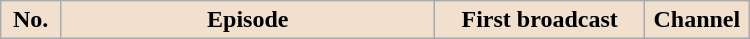<table class="wikitable plainrowheaders" style="width:500px; margin-left:0; background: #fff;">
<tr>
<th style="background: #f2e0ce; width:8%;">No.</th>
<th style="background: #f2e0ce; width:50%;">Episode</th>
<th style="background: #f2e0ce; width:28%;">First broadcast</th>
<th style="background: #f2e0ce; width:14%;">Channel<br>

























</th>
</tr>
</table>
